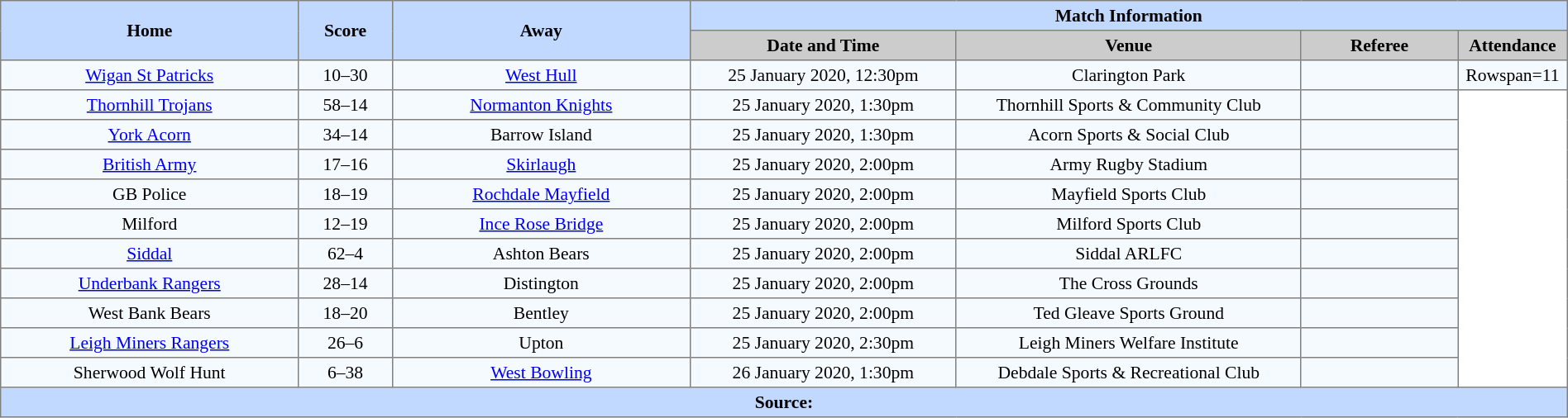<table border=1 style="border-collapse:collapse; font-size:90%; text-align:center"; cellpadding=3 cellspacing=0 width=100%>
<tr bgcolor="#c1d8ff">
<th rowspan=2 width=19%>Home</th>
<th rowspan=2 width=6%>Score</th>
<th rowspan=2 width=19%>Away</th>
<th colspan=6>Match Information</th>
</tr>
<tr bgcolor="#cccccc">
<th width=17%>Date and Time</th>
<th width=22%>Venue</th>
<th width=10%>Referee</th>
<th width=7%>Attendance</th>
</tr>
<tr bgcolor=#f5faff>
<td><a href='#'>Wigan St Patricks</a></td>
<td>10–30</td>
<td><a href='#'>West Hull</a></td>
<td>25 January 2020, 12:30pm</td>
<td>Clarington Park</td>
<td></td>
<td>Rowspan=11</td>
</tr>
<tr bgcolor=#f5faff>
<td><a href='#'>Thornhill Trojans</a></td>
<td>58–14</td>
<td><a href='#'>Normanton Knights</a></td>
<td>25 January 2020, 1:30pm</td>
<td>Thornhill Sports & Community Club</td>
<td></td>
</tr>
<tr bgcolor=#f5faff>
<td><a href='#'>York Acorn</a></td>
<td>34–14</td>
<td>Barrow Island</td>
<td>25 January 2020, 1:30pm</td>
<td>Acorn Sports & Social Club</td>
<td></td>
</tr>
<tr bgcolor=#f5faff>
<td><a href='#'>British Army</a></td>
<td>17–16</td>
<td><a href='#'>Skirlaugh</a></td>
<td>25 January 2020, 2:00pm</td>
<td>Army Rugby Stadium</td>
<td></td>
</tr>
<tr bgcolor=#f5faff>
<td>GB Police</td>
<td>18–19</td>
<td><a href='#'>Rochdale Mayfield</a></td>
<td>25 January 2020, 2:00pm</td>
<td>Mayfield Sports Club</td>
<td></td>
</tr>
<tr bgcolor=#f5faff>
<td>Milford</td>
<td>12–19</td>
<td><a href='#'>Ince Rose Bridge</a></td>
<td>25 January 2020, 2:00pm</td>
<td>Milford Sports Club</td>
<td></td>
</tr>
<tr bgcolor=#f5faff>
<td><a href='#'>Siddal</a></td>
<td>62–4</td>
<td>Ashton Bears</td>
<td>25 January 2020, 2:00pm</td>
<td>Siddal ARLFC</td>
<td></td>
</tr>
<tr bgcolor=#f5faff>
<td><a href='#'>Underbank Rangers</a></td>
<td>28–14</td>
<td>Distington</td>
<td>25 January 2020, 2:00pm</td>
<td>The Cross Grounds</td>
<td></td>
</tr>
<tr bgcolor=#f5faff>
<td>West Bank Bears</td>
<td>18–20</td>
<td>Bentley</td>
<td>25 January 2020, 2:00pm</td>
<td>Ted Gleave Sports Ground</td>
<td></td>
</tr>
<tr bgcolor=#f5faff>
<td><a href='#'>Leigh Miners Rangers</a></td>
<td>26–6</td>
<td>Upton</td>
<td>25 January 2020, 2:30pm</td>
<td>Leigh Miners Welfare Institute</td>
<td></td>
</tr>
<tr bgcolor=#f5faff>
<td>Sherwood Wolf Hunt</td>
<td>6–38</td>
<td><a href='#'>West Bowling</a></td>
<td>26 January 2020, 1:30pm</td>
<td>Debdale Sports & Recreational Club</td>
<td></td>
</tr>
<tr bgcolor=#c1d8ff>
<th colspan=7>Source:</th>
</tr>
</table>
